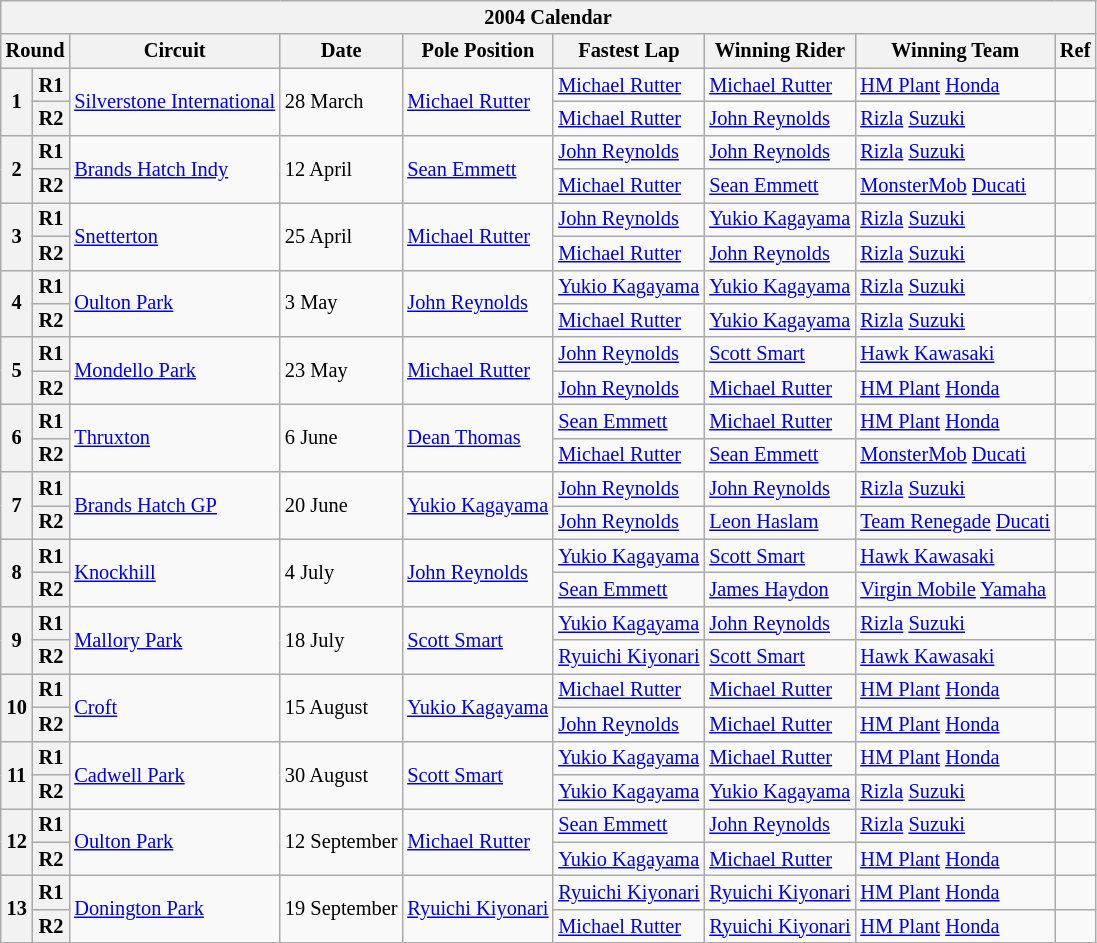<table class="wikitable" style="font-size: 85%">
<tr>
<th colspan=9>2004 Calendar</th>
</tr>
<tr>
<th colspan=2>Round</th>
<th>Circuit</th>
<th>Date</th>
<th>Pole Position</th>
<th>Fastest Lap</th>
<th>Winning Rider</th>
<th>Winning Team</th>
<th>Ref</th>
</tr>
<tr>
<th rowspan=2>1</th>
<th>R1</th>
<td rowspan=2> <a href='#'>Silverstone International</a></td>
<td rowspan=2>28 March</td>
<td rowspan=2> <a href='#'>Michael Rutter</a></td>
<td> <a href='#'>Michael Rutter</a></td>
<td> <a href='#'>Michael Rutter</a></td>
<td><a href='#'>HM Plant</a> <a href='#'>Honda</a></td>
<td></td>
</tr>
<tr>
<th>R2</th>
<td> <a href='#'>Michael Rutter</a></td>
<td> <a href='#'>John Reynolds</a></td>
<td><a href='#'>Rizla</a> <a href='#'>Suzuki</a></td>
<td></td>
</tr>
<tr>
<th rowspan=2>2</th>
<th>R1</th>
<td rowspan=2> <a href='#'>Brands Hatch Indy</a></td>
<td rowspan=2>12 April</td>
<td rowspan=2> <a href='#'>Sean Emmett</a></td>
<td> <a href='#'>John Reynolds</a></td>
<td> <a href='#'>John Reynolds</a></td>
<td><a href='#'>Rizla</a> <a href='#'>Suzuki</a></td>
<td></td>
</tr>
<tr>
<th>R2</th>
<td> <a href='#'>Michael Rutter</a></td>
<td> <a href='#'>Sean Emmett</a></td>
<td><a href='#'>MonsterMob</a> <a href='#'>Ducati</a></td>
<td></td>
</tr>
<tr>
<th rowspan=2>3</th>
<th>R1</th>
<td rowspan=2> <a href='#'>Snetterton</a></td>
<td rowspan=2>25 April</td>
<td rowspan=2> <a href='#'>Michael Rutter</a></td>
<td> <a href='#'>John Reynolds</a></td>
<td> <a href='#'>Yukio Kagayama</a></td>
<td><a href='#'>Rizla</a> <a href='#'>Suzuki</a></td>
<td></td>
</tr>
<tr>
<th>R2</th>
<td> <a href='#'>Michael Rutter</a></td>
<td> <a href='#'>John Reynolds</a></td>
<td><a href='#'>Rizla</a> <a href='#'>Suzuki</a></td>
<td></td>
</tr>
<tr>
<th rowspan=2>4</th>
<th>R1</th>
<td rowspan=2> <a href='#'>Oulton Park</a></td>
<td rowspan=2>3 May</td>
<td rowspan=2> <a href='#'>John Reynolds</a></td>
<td> <a href='#'>Yukio Kagayama</a></td>
<td> <a href='#'>Yukio Kagayama</a></td>
<td><a href='#'>Rizla</a> <a href='#'>Suzuki</a></td>
<td></td>
</tr>
<tr>
<th>R2</th>
<td> <a href='#'>Michael Rutter</a></td>
<td> <a href='#'>Yukio Kagayama</a></td>
<td><a href='#'>Rizla</a> <a href='#'>Suzuki</a></td>
<td></td>
</tr>
<tr>
<th rowspan=2>5</th>
<th>R1</th>
<td rowspan=2> <a href='#'>Mondello Park</a></td>
<td rowspan=2>23 May</td>
<td rowspan=2> <a href='#'>Michael Rutter</a></td>
<td> <a href='#'>John Reynolds</a></td>
<td> <a href='#'>Scott Smart</a></td>
<td><a href='#'>Hawk Kawasaki</a></td>
<td></td>
</tr>
<tr>
<th>R2</th>
<td> <a href='#'>John Reynolds</a></td>
<td> <a href='#'>Michael Rutter</a></td>
<td><a href='#'>HM Plant</a> <a href='#'>Honda</a></td>
<td></td>
</tr>
<tr>
<th rowspan=2>6</th>
<th>R1</th>
<td rowspan=2> <a href='#'>Thruxton</a></td>
<td rowspan=2>6 June</td>
<td rowspan=2> <a href='#'>Dean Thomas</a></td>
<td> <a href='#'>Sean Emmett</a></td>
<td> <a href='#'>Michael Rutter</a></td>
<td><a href='#'>HM Plant</a> <a href='#'>Honda</a></td>
<td></td>
</tr>
<tr>
<th>R2</th>
<td> <a href='#'>Michael Rutter</a></td>
<td> <a href='#'>Sean Emmett</a></td>
<td><a href='#'>MonsterMob</a> <a href='#'>Ducati</a></td>
<td></td>
</tr>
<tr>
<th rowspan=2>7</th>
<th>R1</th>
<td rowspan=2> <a href='#'>Brands Hatch GP</a></td>
<td rowspan=2>20 June</td>
<td rowspan=2> <a href='#'>Yukio Kagayama</a></td>
<td> <a href='#'>John Reynolds</a></td>
<td> <a href='#'>John Reynolds</a></td>
<td><a href='#'>Rizla</a> <a href='#'>Suzuki</a></td>
<td></td>
</tr>
<tr>
<th>R2</th>
<td> <a href='#'>John Reynolds</a></td>
<td> <a href='#'>Leon Haslam</a></td>
<td><a href='#'>Team Renegade</a> <a href='#'>Ducati</a></td>
<td></td>
</tr>
<tr>
<th rowspan=2>8</th>
<th>R1</th>
<td rowspan=2> <a href='#'>Knockhill</a></td>
<td rowspan=2>4 July</td>
<td rowspan=2> <a href='#'>John Reynolds</a></td>
<td> <a href='#'>Yukio Kagayama</a></td>
<td> <a href='#'>Scott Smart</a></td>
<td><a href='#'>Hawk Kawasaki</a></td>
<td></td>
</tr>
<tr>
<th>R2</th>
<td> <a href='#'>Sean Emmett</a></td>
<td> <a href='#'>James Haydon</a></td>
<td><a href='#'>Virgin Mobile</a> <a href='#'>Yamaha</a></td>
<td></td>
</tr>
<tr>
<th rowspan=2>9</th>
<th>R1</th>
<td rowspan=2> <a href='#'>Mallory Park</a></td>
<td rowspan=2>18 July</td>
<td rowspan=2> <a href='#'>Scott Smart</a></td>
<td> <a href='#'>Yukio Kagayama</a></td>
<td> <a href='#'>John Reynolds</a></td>
<td><a href='#'>Rizla</a> <a href='#'>Suzuki</a></td>
<td></td>
</tr>
<tr>
<th>R2</th>
<td> <a href='#'>Ryuichi Kiyonari</a></td>
<td> <a href='#'>Scott Smart</a></td>
<td><a href='#'>Hawk Kawasaki</a></td>
<td></td>
</tr>
<tr>
<th rowspan=2>10</th>
<th>R1</th>
<td rowspan=2> <a href='#'>Croft</a></td>
<td rowspan=2>15 August</td>
<td rowspan=2> <a href='#'>Yukio Kagayama</a></td>
<td> <a href='#'>Michael Rutter</a></td>
<td> <a href='#'>Michael Rutter</a></td>
<td><a href='#'>HM Plant</a> <a href='#'>Honda</a></td>
<td></td>
</tr>
<tr>
<th>R2</th>
<td> <a href='#'>John Reynolds</a></td>
<td> <a href='#'>Michael Rutter</a></td>
<td><a href='#'>HM Plant</a> <a href='#'>Honda</a></td>
<td></td>
</tr>
<tr>
<th rowspan=2>11</th>
<th>R1</th>
<td rowspan=2> <a href='#'>Cadwell Park</a></td>
<td rowspan=2>30 August</td>
<td rowspan=2> <a href='#'>Scott Smart</a></td>
<td> <a href='#'>Yukio Kagayama</a></td>
<td> <a href='#'>Michael Rutter</a></td>
<td><a href='#'>HM Plant</a> <a href='#'>Honda</a></td>
<td></td>
</tr>
<tr>
<th>R2</th>
<td> <a href='#'>Yukio Kagayama</a></td>
<td> <a href='#'>Yukio Kagayama</a></td>
<td><a href='#'>Rizla</a> <a href='#'>Suzuki</a></td>
<td></td>
</tr>
<tr>
<th rowspan=2>12</th>
<th>R1</th>
<td rowspan=2> <a href='#'>Oulton Park</a></td>
<td rowspan=2>12 September</td>
<td rowspan=2> <a href='#'>Michael Rutter</a></td>
<td> <a href='#'>Sean Emmett</a></td>
<td> <a href='#'>John Reynolds</a></td>
<td><a href='#'>Rizla</a> <a href='#'>Suzuki</a></td>
<td></td>
</tr>
<tr>
<th>R2</th>
<td> <a href='#'>Yukio Kagayama</a></td>
<td> <a href='#'>Michael Rutter</a></td>
<td><a href='#'>HM Plant</a> <a href='#'>Honda</a></td>
<td></td>
</tr>
<tr>
<th rowspan=2>13</th>
<th>R1</th>
<td rowspan=2> <a href='#'>Donington Park</a></td>
<td rowspan=2>19 September</td>
<td rowspan=2> <a href='#'>Ryuichi Kiyonari</a></td>
<td> <a href='#'>Ryuichi Kiyonari</a></td>
<td> <a href='#'>Ryuichi Kiyonari</a></td>
<td><a href='#'>HM Plant</a> <a href='#'>Honda</a></td>
<td></td>
</tr>
<tr>
<th>R2</th>
<td> <a href='#'>Michael Rutter</a></td>
<td> <a href='#'>Ryuichi Kiyonari</a></td>
<td><a href='#'>HM Plant</a> <a href='#'>Honda</a></td>
<td></td>
</tr>
</table>
